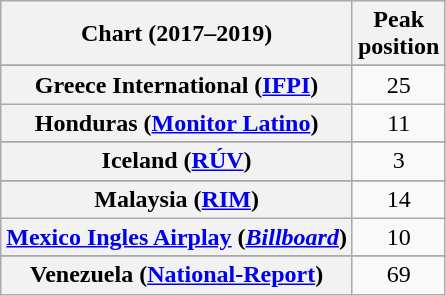<table class="wikitable sortable plainrowheaders" style="text-align:center;">
<tr>
<th>Chart (2017–2019)</th>
<th>Peak<br>position</th>
</tr>
<tr>
</tr>
<tr>
</tr>
<tr>
</tr>
<tr>
</tr>
<tr>
</tr>
<tr>
</tr>
<tr>
</tr>
<tr>
</tr>
<tr>
</tr>
<tr>
</tr>
<tr>
</tr>
<tr>
</tr>
<tr>
<th scope="row">Greece International (<a href='#'>IFPI</a>)</th>
<td>25</td>
</tr>
<tr>
<th scope="row">Honduras (<a href='#'>Monitor Latino</a>)</th>
<td>11</td>
</tr>
<tr>
</tr>
<tr>
<th scope="row">Iceland (<a href='#'>RÚV</a>)</th>
<td>3</td>
</tr>
<tr>
</tr>
<tr>
<th scope="row">Malaysia (<a href='#'>RIM</a>)</th>
<td>14</td>
</tr>
<tr>
<th scope="row"><a href='#'>Mexico Ingles Airplay</a> (<em><a href='#'>Billboard</a></em>)</th>
<td>10</td>
</tr>
<tr>
</tr>
<tr>
</tr>
<tr>
</tr>
<tr>
</tr>
<tr>
</tr>
<tr>
</tr>
<tr>
</tr>
<tr>
</tr>
<tr>
</tr>
<tr>
</tr>
<tr>
</tr>
<tr>
</tr>
<tr>
</tr>
<tr>
</tr>
<tr>
</tr>
<tr>
<th scope="row">Venezuela (<a href='#'>National-Report</a>)</th>
<td>69</td>
</tr>
</table>
